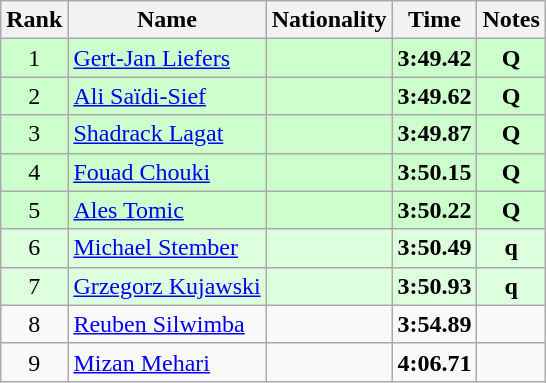<table class="wikitable sortable" style="text-align:center">
<tr>
<th>Rank</th>
<th>Name</th>
<th>Nationality</th>
<th>Time</th>
<th>Notes</th>
</tr>
<tr bgcolor=ccffcc>
<td>1</td>
<td align=left><a href='#'>Gert-Jan Liefers</a></td>
<td align=left></td>
<td><strong>3:49.42</strong></td>
<td><strong>Q</strong></td>
</tr>
<tr bgcolor=ccffcc>
<td>2</td>
<td align=left><a href='#'>Ali Saïdi-Sief</a></td>
<td align=left></td>
<td><strong>3:49.62</strong></td>
<td><strong>Q</strong></td>
</tr>
<tr bgcolor=ccffcc>
<td>3</td>
<td align=left><a href='#'>Shadrack Lagat</a></td>
<td align=left></td>
<td><strong>3:49.87</strong></td>
<td><strong>Q</strong></td>
</tr>
<tr bgcolor=ccffcc>
<td>4</td>
<td align=left><a href='#'>Fouad Chouki</a></td>
<td align=left></td>
<td><strong>3:50.15</strong></td>
<td><strong>Q</strong></td>
</tr>
<tr bgcolor=ccffcc>
<td>5</td>
<td align=left><a href='#'>Ales Tomic</a></td>
<td align=left></td>
<td><strong>3:50.22</strong></td>
<td><strong>Q</strong></td>
</tr>
<tr bgcolor=ddffdd>
<td>6</td>
<td align=left><a href='#'>Michael Stember</a></td>
<td align=left></td>
<td><strong>3:50.49</strong></td>
<td><strong>q</strong></td>
</tr>
<tr bgcolor=ddffdd>
<td>7</td>
<td align=left><a href='#'>Grzegorz Kujawski</a></td>
<td align=left></td>
<td><strong>3:50.93</strong></td>
<td><strong>q</strong></td>
</tr>
<tr>
<td>8</td>
<td align=left><a href='#'>Reuben Silwimba</a></td>
<td align=left></td>
<td><strong>3:54.89</strong></td>
<td></td>
</tr>
<tr>
<td>9</td>
<td align=left><a href='#'>Mizan Mehari</a></td>
<td align=left></td>
<td><strong>4:06.71</strong></td>
<td></td>
</tr>
</table>
